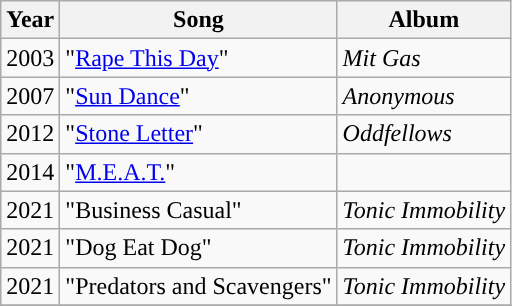<table class="wikitable">
<tr>
<th>Year</th>
<th>Song</th>
<th>Album</th>
</tr>
<tr>
<td style="text-align:center;">2003</td>
<td>"<a href='#'>Rape This Day</a>"</td>
<td><em>Mit Gas</em></td>
</tr>
<tr>
<td style="text-align:center;">2007</td>
<td>"<a href='#'>Sun Dance</a>"</td>
<td><em>Anonymous</em></td>
</tr>
<tr>
<td style="text-align:center;">2012</td>
<td>"<a href='#'>Stone Letter</a>"</td>
<td><em>Oddfellows</em></td>
</tr>
<tr>
<td style="text-align:center;">2014</td>
<td>"<a href='#'>M.E.A.T.</a>"</td>
<td></td>
</tr>
<tr>
<td style="text-align:center;">2021</td>
<td>"Business Casual"</td>
<td><em>Tonic Immobility</em></td>
</tr>
<tr>
<td style="text-align:center;">2021</td>
<td>"Dog Eat Dog"</td>
<td><em>Tonic Immobility</em></td>
</tr>
<tr>
<td style="text-align:center;">2021</td>
<td>"Predators and Scavengers"</td>
<td><em>Tonic Immobility</em></td>
</tr>
<tr>
</tr>
</table>
